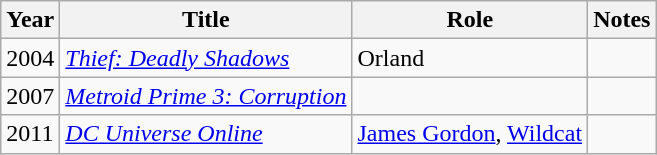<table class="wikitable sortable">
<tr>
<th>Year</th>
<th>Title</th>
<th>Role</th>
<th>Notes</th>
</tr>
<tr>
<td>2004</td>
<td><em><a href='#'>Thief: Deadly Shadows</a></em></td>
<td>Orland</td>
<td></td>
</tr>
<tr>
<td>2007</td>
<td><em><a href='#'>Metroid Prime 3: Corruption</a></em></td>
<td></td>
<td></td>
</tr>
<tr>
<td>2011</td>
<td><em><a href='#'>DC Universe Online</a></em></td>
<td><a href='#'>James Gordon</a>, <a href='#'>Wildcat</a></td>
<td></td>
</tr>
</table>
